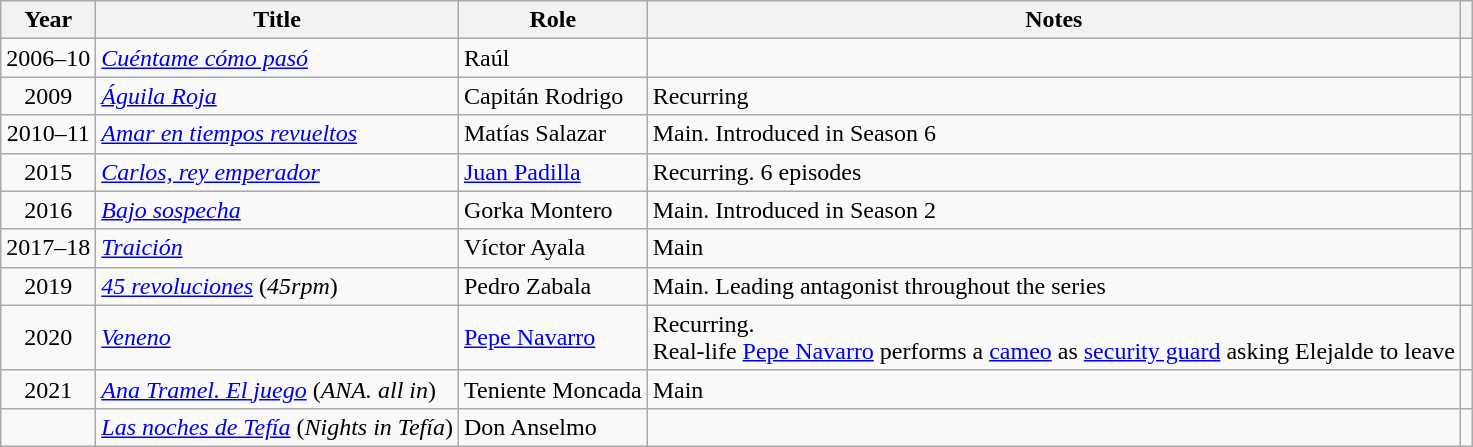<table class="wikitable sortable">
<tr>
<th>Year</th>
<th>Title</th>
<th>Role</th>
<th class="unsortable">Notes</th>
<th></th>
</tr>
<tr>
<td align = "center">2006–10</td>
<td><em><a href='#'>Cuéntame cómo pasó</a></em></td>
<td>Raúl</td>
<td></td>
<td align = "center"></td>
</tr>
<tr>
<td align = "center">2009</td>
<td><em><a href='#'>Águila Roja</a></em></td>
<td>Capitán Rodrigo</td>
<td>Recurring</td>
<td align = "center"></td>
</tr>
<tr>
<td align = "center">2010–11</td>
<td><em><a href='#'>Amar en tiempos revueltos</a></em></td>
<td>Matías Salazar</td>
<td>Main. Introduced in Season 6</td>
<td align = "center"></td>
</tr>
<tr>
<td align = "center">2015</td>
<td><em><a href='#'>Carlos, rey emperador</a></em></td>
<td><a href='#'>Juan Padilla</a></td>
<td>Recurring. 6 episodes</td>
<td align = "center"></td>
</tr>
<tr>
<td align = "center">2016</td>
<td><em><a href='#'>Bajo sospecha</a></em></td>
<td>Gorka Montero</td>
<td>Main. Introduced in Season 2</td>
<td align = "center"></td>
</tr>
<tr>
<td align = "center">2017–18</td>
<td><em><a href='#'>Traición</a></em></td>
<td>Víctor Ayala</td>
<td>Main</td>
<td align = "center"></td>
</tr>
<tr>
<td align = "center">2019</td>
<td><em><a href='#'>45 revoluciones</a></em> (<em>45rpm</em>)</td>
<td>Pedro Zabala</td>
<td>Main. Leading antagonist throughout the series</td>
<td align = "center"></td>
</tr>
<tr>
<td align = "center">2020</td>
<td><em><a href='#'>Veneno</a></em></td>
<td><a href='#'>Pepe Navarro</a></td>
<td>Recurring.<br>Real-life <a href='#'>Pepe Navarro</a> performs a <a href='#'>cameo</a> as <a href='#'>security guard</a> asking Elejalde to leave</td>
<td align = "center"></td>
</tr>
<tr>
<td align = "center">2021</td>
<td><em><a href='#'>Ana Tramel. El juego</a></em> (<em>ANA. all in</em>)</td>
<td>Teniente Moncada</td>
<td>Main</td>
<td align = "center"></td>
</tr>
<tr>
<td></td>
<td><em><a href='#'>Las noches de Tefía</a></em> (<em>Nights in Tefía</em>)</td>
<td>Don Anselmo</td>
<td></td>
<td></td>
</tr>
</table>
